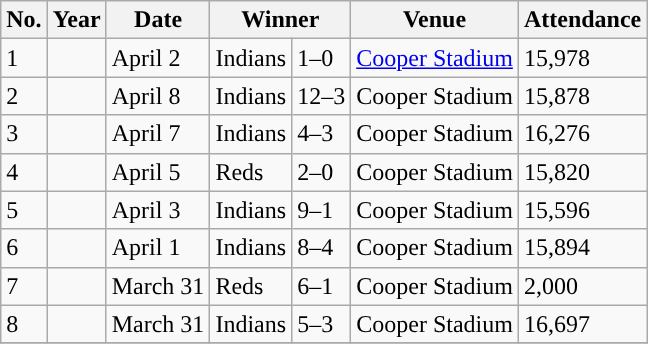<table class="wikitable">
<tr>
<th>No.</th>
<th>Year</th>
<th>Date</th>
<th colspan="2">Winner</th>
<th>Venue</th>
<th>Attendance</th>
</tr>
<tr>
<td>1</td>
<td></td>
<td>April 2</td>
<td>Indians</td>
<td>1–0</td>
<td><a href='#'>Cooper Stadium</a></td>
<td>15,978</td>
</tr>
<tr>
<td>2</td>
<td></td>
<td>April 8</td>
<td>Indians</td>
<td>12–3</td>
<td>Cooper Stadium</td>
<td>15,878</td>
</tr>
<tr>
<td>3</td>
<td></td>
<td>April 7</td>
<td>Indians</td>
<td>4–3</td>
<td>Cooper Stadium</td>
<td>16,276</td>
</tr>
<tr>
<td>4</td>
<td></td>
<td>April 5</td>
<td>Reds</td>
<td>2–0</td>
<td>Cooper Stadium</td>
<td>15,820</td>
</tr>
<tr>
<td>5</td>
<td></td>
<td>April 3</td>
<td>Indians</td>
<td>9–1</td>
<td>Cooper Stadium</td>
<td>15,596</td>
</tr>
<tr>
<td>6</td>
<td></td>
<td>April 1</td>
<td>Indians</td>
<td>8–4</td>
<td>Cooper Stadium</td>
<td>15,894</td>
</tr>
<tr>
<td>7</td>
<td></td>
<td>March 31</td>
<td>Reds</td>
<td>6–1</td>
<td>Cooper Stadium</td>
<td>2,000</td>
</tr>
<tr>
<td>8</td>
<td></td>
<td>March 31</td>
<td>Indians</td>
<td>5–3</td>
<td>Cooper Stadium</td>
<td>16,697</td>
</tr>
<tr>
</tr>
</table>
